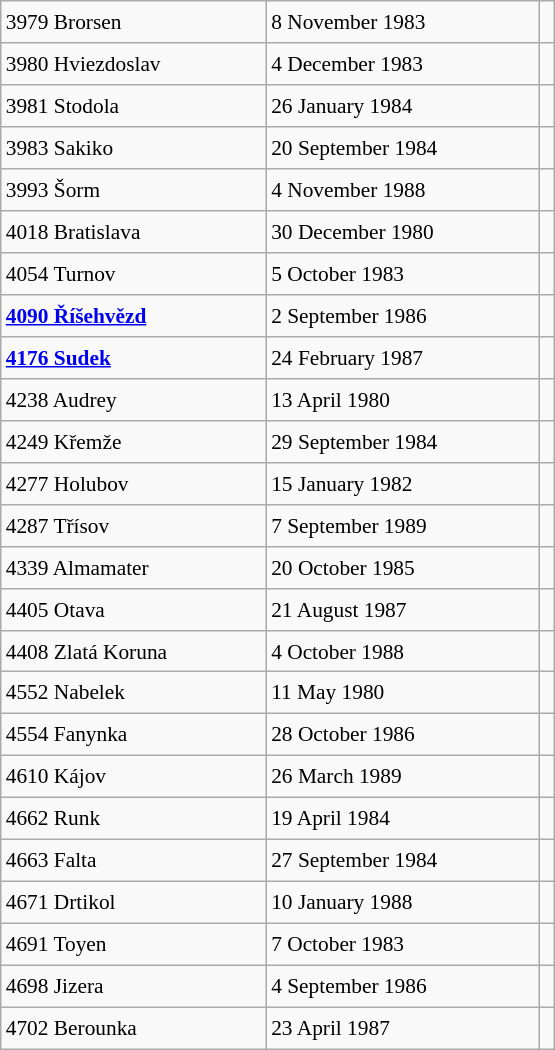<table class="wikitable" style="font-size: 89%; float: left; width: 26em; margin-right: 1em; height: 700px">
<tr>
<td>3979 Brorsen</td>
<td>8 November 1983</td>
<td></td>
</tr>
<tr>
<td>3980 Hviezdoslav</td>
<td>4 December 1983</td>
<td></td>
</tr>
<tr>
<td>3981 Stodola</td>
<td>26 January 1984</td>
<td></td>
</tr>
<tr>
<td>3983 Sakiko</td>
<td>20 September 1984</td>
<td></td>
</tr>
<tr>
<td>3993 Šorm</td>
<td>4 November 1988</td>
<td></td>
</tr>
<tr>
<td>4018 Bratislava</td>
<td>30 December 1980</td>
<td></td>
</tr>
<tr>
<td>4054 Turnov</td>
<td>5 October 1983</td>
<td></td>
</tr>
<tr>
<td><strong><a href='#'>4090 Říšehvězd</a></strong></td>
<td>2 September 1986</td>
<td></td>
</tr>
<tr>
<td><strong><a href='#'>4176 Sudek</a></strong></td>
<td>24 February 1987</td>
<td></td>
</tr>
<tr>
<td>4238 Audrey</td>
<td>13 April 1980</td>
<td></td>
</tr>
<tr>
<td>4249 Křemže</td>
<td>29 September 1984</td>
<td></td>
</tr>
<tr>
<td>4277 Holubov</td>
<td>15 January 1982</td>
<td></td>
</tr>
<tr>
<td>4287 Třísov</td>
<td>7 September 1989</td>
<td></td>
</tr>
<tr>
<td>4339 Almamater</td>
<td>20 October 1985</td>
<td></td>
</tr>
<tr>
<td>4405 Otava</td>
<td>21 August 1987</td>
<td></td>
</tr>
<tr>
<td>4408 Zlatá Koruna</td>
<td>4 October 1988</td>
<td></td>
</tr>
<tr>
<td>4552 Nabelek</td>
<td>11 May 1980</td>
<td></td>
</tr>
<tr>
<td>4554 Fanynka</td>
<td>28 October 1986</td>
<td></td>
</tr>
<tr>
<td>4610 Kájov</td>
<td>26 March 1989</td>
<td></td>
</tr>
<tr>
<td>4662 Runk</td>
<td>19 April 1984</td>
<td></td>
</tr>
<tr>
<td>4663 Falta</td>
<td>27 September 1984</td>
<td></td>
</tr>
<tr>
<td>4671 Drtikol</td>
<td>10 January 1988</td>
<td></td>
</tr>
<tr>
<td>4691 Toyen</td>
<td>7 October 1983</td>
<td></td>
</tr>
<tr>
<td>4698 Jizera</td>
<td>4 September 1986</td>
<td></td>
</tr>
<tr>
<td>4702 Berounka</td>
<td>23 April 1987</td>
<td></td>
</tr>
</table>
